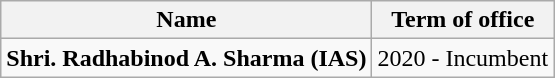<table class="wikitable">
<tr>
<th>Name</th>
<th>Term of office</th>
</tr>
<tr>
<td><strong>Shri. Radhabinod A. Sharma (IAS)</strong></td>
<td>2020 - Incumbent</td>
</tr>
</table>
